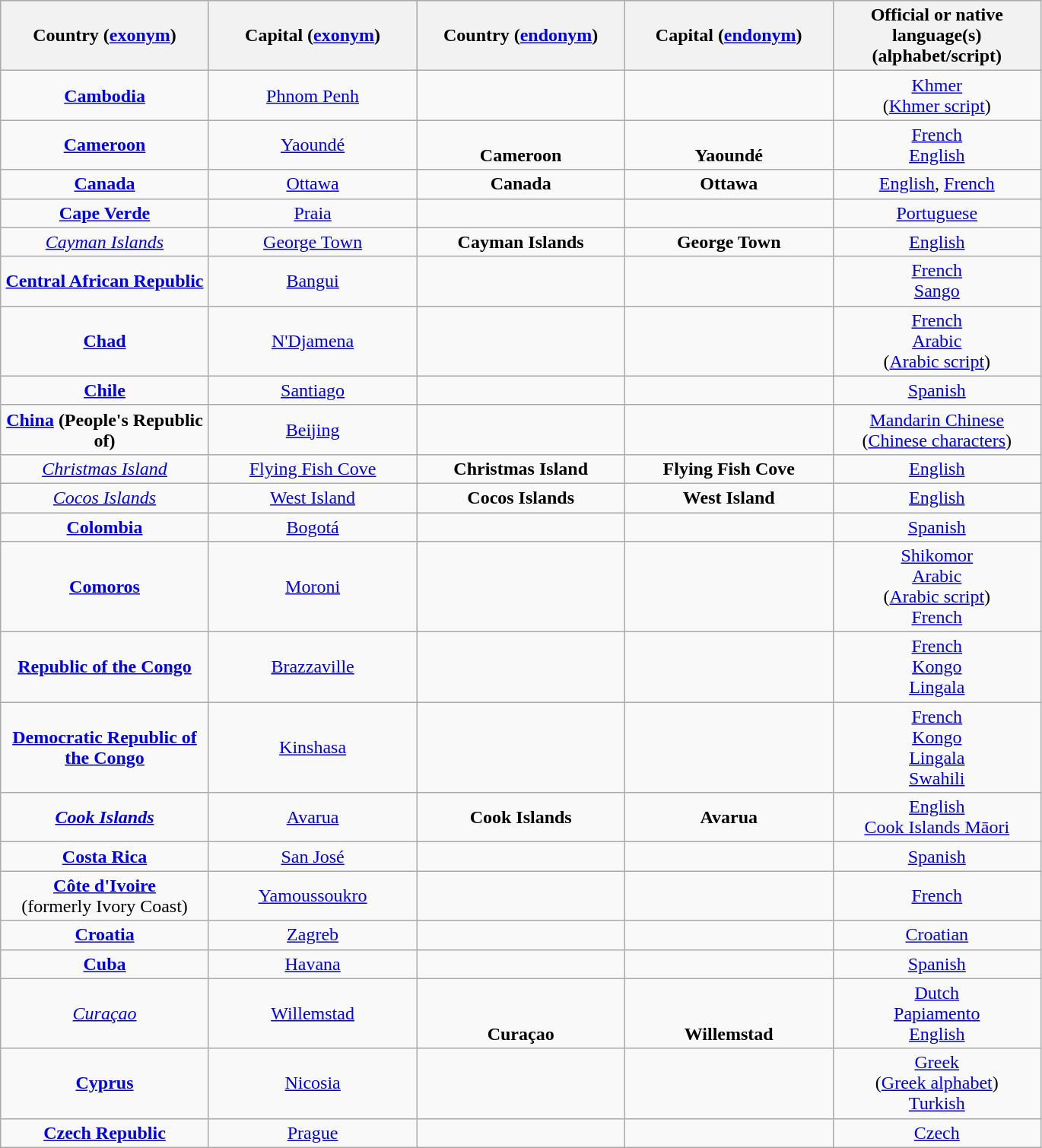<table style="text-align:center;" class="wikitable">
<tr style="background:#ccc;">
<th style="width:175px;">Country (<a href='#'>exonym</a>)</th>
<th style="width:175px;">Capital (<a href='#'>exonym</a>)</th>
<th style="width:175px;">Country (<a href='#'>endonym</a>)</th>
<th style="width:175px;">Capital (<a href='#'>endonym</a>)</th>
<th style="width:175px;">Official or native language(s) (alphabet/script)</th>
</tr>
<tr>
<td> <strong><a href='#'>Cambodia</a></strong></td>
<td><a href='#'>Phnom Penh</a></td>
<td><strong></strong><br></td>
<td><strong></strong><br></td>
<td><a href='#'>Khmer</a><br>(<a href='#'>Khmer script</a>)</td>
</tr>
<tr>
<td> <strong><a href='#'>Cameroon</a></strong></td>
<td><a href='#'>Yaoundé</a></td>
<td><strong></strong><br><strong>Cameroon</strong></td>
<td><strong></strong><br><strong>Yaoundé</strong></td>
<td><a href='#'>French</a><br><a href='#'>English</a></td>
</tr>
<tr>
<td> <strong><a href='#'>Canada</a></strong></td>
<td><a href='#'>Ottawa</a></td>
<td><strong>Canada</strong></td>
<td><strong>Ottawa</strong></td>
<td><a href='#'>English</a>, <a href='#'>French</a></td>
</tr>
<tr>
<td> <strong><a href='#'>Cape Verde</a></strong></td>
<td><a href='#'>Praia</a></td>
<td><strong></strong></td>
<td><strong></strong></td>
<td><a href='#'>Portuguese</a></td>
</tr>
<tr>
<td> <em><a href='#'>Cayman Islands</a></em></td>
<td><a href='#'>George Town</a></td>
<td><strong>Cayman Islands</strong></td>
<td><strong>George Town</strong></td>
<td><a href='#'>English</a></td>
</tr>
<tr>
<td> <strong><a href='#'>Central African Republic</a></strong></td>
<td><a href='#'>Bangui</a></td>
<td><strong></strong><br><strong></strong></td>
<td><strong></strong><br><strong></strong></td>
<td><a href='#'>French</a><br><a href='#'>Sango</a></td>
</tr>
<tr>
<td> <strong><a href='#'>Chad</a></strong></td>
<td><a href='#'>N'Djamena</a></td>
<td><strong></strong><br><strong></strong><br></td>
<td><strong></strong><br><strong></strong><br></td>
<td><a href='#'>French</a><br><a href='#'>Arabic</a><br>(<a href='#'>Arabic script</a>)</td>
</tr>
<tr>
<td> <strong><a href='#'>Chile</a></strong></td>
<td><a href='#'>Santiago</a></td>
<td><strong></strong></td>
<td><strong></strong></td>
<td><a href='#'>Spanish</a></td>
</tr>
<tr>
<td> <strong><a href='#'>China</a> (People's Republic of)</strong></td>
<td><a href='#'>Beijing</a></td>
<td><br></td>
<td><strong></strong><br></td>
<td><a href='#'>Mandarin Chinese</a><br>(<a href='#'>Chinese characters</a>)</td>
</tr>
<tr>
<td> <em><a href='#'>Christmas Island</a></em></td>
<td><a href='#'>Flying Fish Cove</a></td>
<td><strong>Christmas Island</strong></td>
<td><strong>Flying Fish Cove</strong></td>
<td><a href='#'>English</a></td>
</tr>
<tr>
<td> <em><a href='#'>Cocos Islands</a></em></td>
<td><a href='#'>West Island</a></td>
<td><strong>Cocos Islands</strong></td>
<td><strong>West Island</strong></td>
<td><a href='#'>English</a></td>
</tr>
<tr>
<td> <strong><a href='#'>Colombia</a></strong></td>
<td><a href='#'>Bogotá</a></td>
<td><strong></strong></td>
<td><strong></strong></td>
<td><a href='#'>Spanish</a></td>
</tr>
<tr>
<td> <strong><a href='#'>Comoros</a></strong></td>
<td><a href='#'>Moroni</a></td>
<td><strong></strong><br><strong></strong><br><br><strong></strong></td>
<td><strong></strong><br><strong></strong><br><br><strong></strong></td>
<td><a href='#'>Shikomor</a><br><a href='#'>Arabic</a><br>(<a href='#'>Arabic script</a>)<br><a href='#'>French</a></td>
</tr>
<tr>
<td> <strong><a href='#'>Republic of the Congo</a></strong></td>
<td><a href='#'>Brazzaville</a></td>
<td><strong></strong><br><strong><em></em></strong><br><strong></strong></td>
<td><strong></strong><br><strong><em></em></strong><br><strong></strong></td>
<td><a href='#'>French</a><br><a href='#'>Kongo</a><br><a href='#'>Lingala</a></td>
</tr>
<tr>
<td> <strong><a href='#'>Democratic Republic of the Congo</a></strong></td>
<td><a href='#'>Kinshasa</a></td>
<td><strong></strong><br><strong><em></em></strong><br><strong></strong><br><strong></strong></td>
<td><strong></strong><br><strong><em></em></strong><br><strong></strong><br><strong></strong></td>
<td><a href='#'>French</a><br><a href='#'>Kongo</a><br><a href='#'>Lingala</a><br><a href='#'>Swahili</a></td>
</tr>
<tr>
<td> <strong><em><a href='#'>Cook Islands</a></em></strong></td>
<td><a href='#'>Avarua</a></td>
<td><strong>Cook Islands<br></strong></td>
<td><strong>Avarua</strong><br><strong></strong></td>
<td><a href='#'>English</a> <br> <a href='#'>Cook Islands Māori</a></td>
</tr>
<tr>
<td> <strong><a href='#'>Costa Rica</a></strong></td>
<td><a href='#'>San José</a></td>
<td><strong></strong></td>
<td><strong></strong></td>
<td><a href='#'>Spanish</a></td>
</tr>
<tr>
<td> <strong><a href='#'>Côte d'Ivoire</a></strong><br>(formerly Ivory Coast)</td>
<td><a href='#'>Yamoussoukro</a></td>
<td><strong></strong></td>
<td><strong></strong></td>
<td><a href='#'>French</a></td>
</tr>
<tr>
<td> <strong><a href='#'>Croatia</a></strong></td>
<td><a href='#'>Zagreb</a></td>
<td><strong></strong></td>
<td><strong></strong></td>
<td><a href='#'>Croatian</a></td>
</tr>
<tr>
<td> <strong><a href='#'>Cuba</a></strong></td>
<td><a href='#'>Havana</a></td>
<td><strong></strong></td>
<td><strong></strong></td>
<td><a href='#'>Spanish</a></td>
</tr>
<tr>
<td> <em><a href='#'>Curaçao</a></em></td>
<td><a href='#'>Willemstad</a></td>
<td><strong></strong><br><strong></strong><br><strong>Curaçao</strong></td>
<td><strong></strong><br><strong></strong><br><strong>Willemstad</strong></td>
<td><a href='#'>Dutch</a><br><a href='#'>Papiamento</a> <br><a href='#'>English</a></td>
</tr>
<tr>
<td> <strong><a href='#'>Cyprus</a></strong></td>
<td><a href='#'>Nicosia</a></td>
<td><strong></strong><br><br><strong></strong></td>
<td><strong></strong><br><br><strong></strong></td>
<td><a href='#'>Greek</a><br>(<a href='#'>Greek alphabet</a>)<br><a href='#'>Turkish</a></td>
</tr>
<tr>
<td> <strong><a href='#'>Czech Republic</a></strong></td>
<td><a href='#'>Prague</a></td>
<td><strong></strong><br><strong></strong></td>
<td><strong></strong></td>
<td><a href='#'>Czech</a></td>
</tr>
</table>
